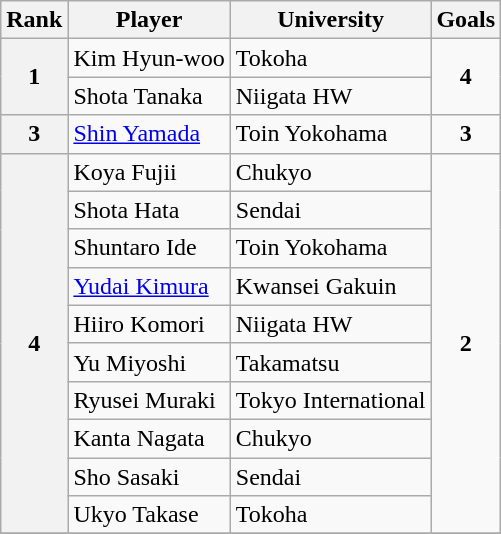<table class="wikitable" style="text-align:center">
<tr>
<th>Rank</th>
<th>Player</th>
<th>University</th>
<th>Goals</th>
</tr>
<tr>
<th rowspan=2>1</th>
<td align="left"> Kim Hyun-woo</td>
<td align="left">Tokoha</td>
<td rowspan=2><strong>4</strong></td>
</tr>
<tr>
<td align="left"> Shota Tanaka</td>
<td align="left">Niigata HW</td>
</tr>
<tr>
<th rowspan=1>3</th>
<td align="left"> <a href='#'>Shin Yamada</a></td>
<td align="left">Toin Yokohama</td>
<td rowspan=1><strong>3</strong></td>
</tr>
<tr>
<th rowspan=10>4</th>
<td align="left"> Koya Fujii</td>
<td align="left">Chukyo</td>
<td rowspan=10><strong>2</strong></td>
</tr>
<tr>
<td align="left"> Shota Hata</td>
<td align="left">Sendai</td>
</tr>
<tr>
<td align="left"> Shuntaro Ide</td>
<td align="left">Toin Yokohama</td>
</tr>
<tr>
<td align="left"> <a href='#'>Yudai Kimura</a></td>
<td align="left">Kwansei Gakuin</td>
</tr>
<tr>
<td align="left"> Hiiro Komori</td>
<td align="left">Niigata HW</td>
</tr>
<tr>
<td align="left"> Yu Miyoshi</td>
<td align="left">Takamatsu</td>
</tr>
<tr>
<td align="left"> Ryusei Muraki</td>
<td align="left">Tokyo International</td>
</tr>
<tr>
<td align="left"> Kanta Nagata</td>
<td align="left">Chukyo</td>
</tr>
<tr>
<td align="left"> Sho Sasaki</td>
<td align="left">Sendai</td>
</tr>
<tr>
<td align="left"> Ukyo Takase</td>
<td align="left">Tokoha</td>
</tr>
<tr>
</tr>
</table>
